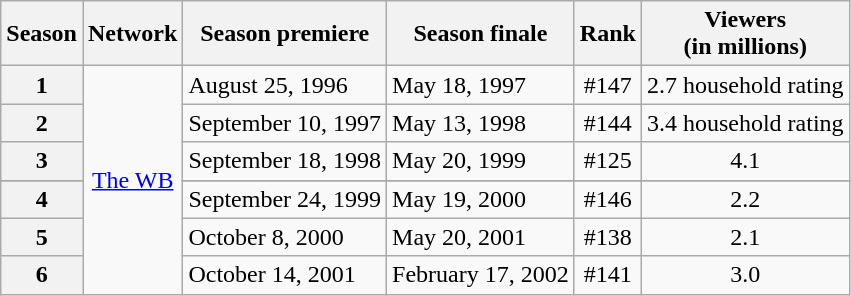<table class="wikitable">
<tr>
<th>Season</th>
<th>Network</th>
<th>Season premiere</th>
<th>Season finale</th>
<th>Rank</th>
<th>Viewers<br>(in millions)</th>
</tr>
<tr>
<th>1</th>
<td rowspan="7" style="text-align:center"><a href='#'>The WB</a></td>
<td>August 25, 1996</td>
<td>May 18, 1997</td>
<td style="text-align:center">#147</td>
<td style="text-align:center">2.7 household rating</td>
</tr>
<tr>
<th>2</th>
<td>September 10, 1997</td>
<td>May 13, 1998</td>
<td style="text-align:center">#144</td>
<td style="text-align:center">3.4 household rating</td>
</tr>
<tr>
<th>3</th>
<td>September 18, 1998</td>
<td>May 20, 1999</td>
<td style="text-align:center">#125</td>
<td style="text-align:center">4.1</td>
</tr>
<tr>
</tr>
<tr style="background-color:#F9F9F9">
<th>4</th>
<td>September 24, 1999</td>
<td>May 19, 2000</td>
<td style="text-align:center">#146</td>
<td style="text-align:center">2.2</td>
</tr>
<tr>
<th>5</th>
<td>October 8, 2000</td>
<td>May 20, 2001</td>
<td style="text-align:center">#138</td>
<td style="text-align:center">2.1</td>
</tr>
<tr>
<th>6</th>
<td>October 14, 2001</td>
<td>February 17, 2002</td>
<td style="text-align:center">#141</td>
<td style="text-align:center">3.0</td>
</tr>
</table>
